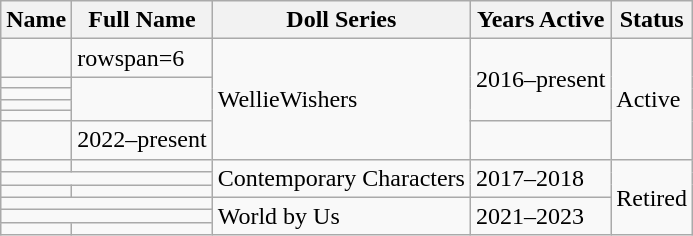<table class="wikitable sortable">
<tr>
<th scope="col">Name</th>
<th scope="col">Full Name</th>
<th scope="col">Doll Series</th>
<th scope="col">Years Active</th>
<th scope="col">Status</th>
</tr>
<tr>
<td><strong></strong></td>
<td>rowspan=6 </td>
<td rowspan=6>WellieWishers</td>
<td rowspan=5>2016–present</td>
<td rowspan=6>Active</td>
</tr>
<tr>
<td><strong></strong></td>
</tr>
<tr>
<td><strong></strong></td>
</tr>
<tr>
<td><strong></strong></td>
</tr>
<tr>
<td><strong></strong></td>
</tr>
<tr>
<td><strong></strong></td>
<td>2022–present</td>
</tr>
<tr>
<td><strong></strong></td>
<td></td>
<td rowspan=3>Contemporary Characters</td>
<td rowspan=3>2017–2018</td>
<td rowspan=6>Retired</td>
</tr>
<tr>
<td colspan=2><strong></strong></td>
</tr>
<tr>
<td><strong></strong></td>
<td></td>
</tr>
<tr>
<td colspan=2><strong></strong></td>
<td rowspan=3>World by Us</td>
<td rowspan=3>2021–2023</td>
</tr>
<tr>
<td colspan=2><strong></strong></td>
</tr>
<tr>
<td><strong></strong></td>
<td></td>
</tr>
</table>
